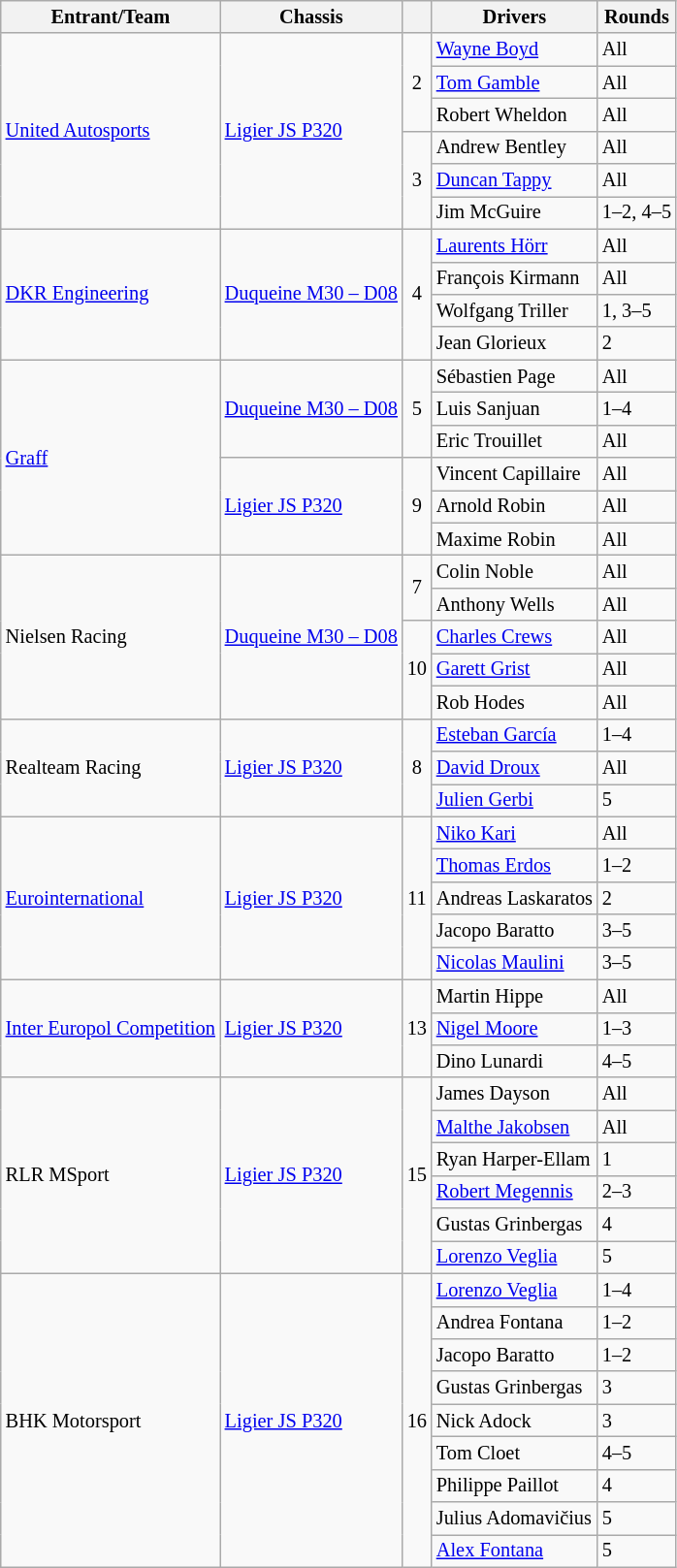<table class="wikitable" style="font-size: 85%;">
<tr>
<th>Entrant/Team</th>
<th>Chassis</th>
<th></th>
<th>Drivers</th>
<th>Rounds</th>
</tr>
<tr>
<td rowspan=6> <a href='#'>United Autosports</a></td>
<td rowspan=6><a href='#'>Ligier JS P320</a></td>
<td align="center" rowspan=3>2</td>
<td> <a href='#'>Wayne Boyd</a></td>
<td>All</td>
</tr>
<tr>
<td> <a href='#'>Tom Gamble</a></td>
<td>All</td>
</tr>
<tr>
<td> Robert Wheldon</td>
<td>All</td>
</tr>
<tr>
<td align="center" rowspan=3>3</td>
<td> Andrew Bentley</td>
<td>All</td>
</tr>
<tr>
<td> <a href='#'>Duncan Tappy</a></td>
<td>All</td>
</tr>
<tr>
<td> Jim McGuire</td>
<td>1–2, 4–5</td>
</tr>
<tr>
<td rowspan="4"> <a href='#'>DKR Engineering</a></td>
<td rowspan="4"><a href='#'>Duqueine M30 – D08</a></td>
<td rowspan="4" align="center">4</td>
<td> <a href='#'>Laurents Hörr</a></td>
<td>All</td>
</tr>
<tr>
<td> François Kirmann</td>
<td>All</td>
</tr>
<tr>
<td> Wolfgang Triller</td>
<td>1, 3–5</td>
</tr>
<tr>
<td> Jean Glorieux</td>
<td>2</td>
</tr>
<tr>
<td rowspan=6> <a href='#'>Graff</a></td>
<td rowspan=3><a href='#'>Duqueine M30 – D08</a></td>
<td align="center" rowspan=3>5</td>
<td> Sébastien Page</td>
<td>All</td>
</tr>
<tr>
<td> Luis Sanjuan</td>
<td>1–4</td>
</tr>
<tr>
<td> Eric Trouillet</td>
<td>All</td>
</tr>
<tr>
<td rowspan=3><a href='#'>Ligier JS P320</a></td>
<td align="center" rowspan=3>9</td>
<td> Vincent Capillaire</td>
<td>All</td>
</tr>
<tr>
<td> Arnold Robin</td>
<td>All</td>
</tr>
<tr>
<td> Maxime Robin</td>
<td>All</td>
</tr>
<tr>
<td rowspan=5> Nielsen Racing</td>
<td rowspan=5><a href='#'>Duqueine M30 – D08</a></td>
<td align="center" rowspan=2>7</td>
<td> Colin Noble</td>
<td>All</td>
</tr>
<tr>
<td> Anthony Wells</td>
<td>All</td>
</tr>
<tr>
<td align="center" rowspan=3>10</td>
<td> <a href='#'>Charles Crews</a></td>
<td>All</td>
</tr>
<tr>
<td> <a href='#'>Garett Grist</a></td>
<td>All</td>
</tr>
<tr>
<td> Rob Hodes</td>
<td>All</td>
</tr>
<tr>
<td rowspan="3"> Realteam Racing</td>
<td rowspan="3"><a href='#'>Ligier JS P320</a></td>
<td rowspan="3" align="center">8</td>
<td> <a href='#'>Esteban García</a></td>
<td>1–4</td>
</tr>
<tr>
<td> <a href='#'>David Droux</a></td>
<td>All</td>
</tr>
<tr>
<td> <a href='#'>Julien Gerbi</a></td>
<td>5</td>
</tr>
<tr>
<td rowspan="5"> <a href='#'>Eurointernational</a></td>
<td rowspan="5"><a href='#'>Ligier JS P320</a></td>
<td rowspan="5" align="center">11</td>
<td> <a href='#'>Niko Kari</a></td>
<td>All</td>
</tr>
<tr>
<td> <a href='#'>Thomas Erdos</a></td>
<td>1–2</td>
</tr>
<tr>
<td> Andreas Laskaratos</td>
<td>2</td>
</tr>
<tr>
<td> Jacopo Baratto</td>
<td>3–5</td>
</tr>
<tr>
<td> <a href='#'>Nicolas Maulini</a></td>
<td>3–5</td>
</tr>
<tr>
<td rowspan="3"> <a href='#'>Inter Europol Competition</a></td>
<td rowspan="3"><a href='#'>Ligier JS P320</a></td>
<td rowspan="3" align="center">13</td>
<td> Martin Hippe</td>
<td>All</td>
</tr>
<tr>
<td> <a href='#'>Nigel Moore</a></td>
<td>1–3</td>
</tr>
<tr>
<td> Dino Lunardi</td>
<td>4–5</td>
</tr>
<tr>
<td rowspan="6"> RLR MSport</td>
<td rowspan="6"><a href='#'>Ligier JS P320</a></td>
<td rowspan="6" align="center">15</td>
<td> James Dayson</td>
<td>All</td>
</tr>
<tr>
<td> <a href='#'>Malthe Jakobsen</a></td>
<td>All</td>
</tr>
<tr>
<td> Ryan Harper-Ellam</td>
<td>1</td>
</tr>
<tr>
<td> <a href='#'>Robert Megennis</a></td>
<td>2–3</td>
</tr>
<tr>
<td> Gustas Grinbergas</td>
<td>4</td>
</tr>
<tr>
<td> <a href='#'>Lorenzo Veglia</a></td>
<td>5</td>
</tr>
<tr>
<td rowspan=9> BHK Motorsport</td>
<td rowspan=9><a href='#'>Ligier JS P320</a></td>
<td align="center" rowspan=9>16</td>
<td> <a href='#'>Lorenzo Veglia</a></td>
<td>1–4</td>
</tr>
<tr>
<td> Andrea Fontana</td>
<td>1–2</td>
</tr>
<tr>
<td> Jacopo Baratto</td>
<td>1–2</td>
</tr>
<tr>
<td> Gustas Grinbergas</td>
<td>3</td>
</tr>
<tr>
<td> Nick Adock</td>
<td>3</td>
</tr>
<tr>
<td> Tom Cloet</td>
<td>4–5</td>
</tr>
<tr>
<td> Philippe Paillot</td>
<td>4</td>
</tr>
<tr>
<td> Julius Adomavičius</td>
<td>5</td>
</tr>
<tr>
<td> <a href='#'>Alex Fontana</a></td>
<td>5</td>
</tr>
</table>
